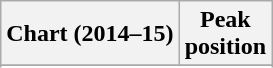<table class="wikitable sortable plainrowheaders">
<tr>
<th>Chart (2014–15)</th>
<th>Peak<br>position</th>
</tr>
<tr>
</tr>
<tr>
</tr>
<tr>
</tr>
<tr>
</tr>
<tr>
</tr>
<tr>
</tr>
</table>
